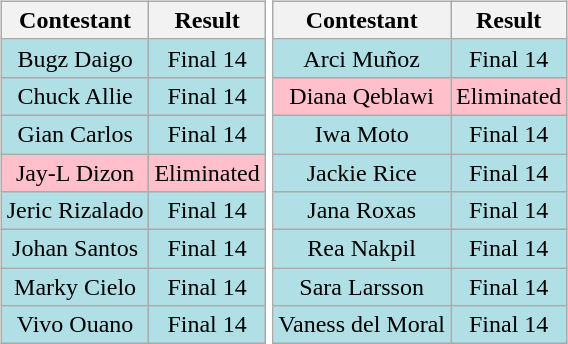<table>
<tr>
<td><br><table class="wikitable sortable nowrap" style="margin:auto; text-align:center">
<tr>
<th scope="col">Contestant</th>
<th scope="col">Result</th>
</tr>
<tr>
<td bgcolor=#b0e0e6>Bugz Daigo</td>
<td bgcolor=#b0e0e6>Final 14</td>
</tr>
<tr>
<td bgcolor=#b0e0e6>Chuck Allie</td>
<td bgcolor=#b0e0e6>Final 14</td>
</tr>
<tr>
<td bgcolor=#b0e0e6>Gian Carlos</td>
<td bgcolor=#b0e0e6>Final 14</td>
</tr>
<tr>
<td bgcolor=pink>Jay-L Dizon</td>
<td bgcolor=pink>Eliminated</td>
</tr>
<tr>
<td bgcolor=#b0e0e6>Jeric Rizalado</td>
<td bgcolor=#b0e0e6>Final 14</td>
</tr>
<tr>
<td bgcolor=#b0e0e6>Johan Santos</td>
<td bgcolor=#b0e0e6>Final 14</td>
</tr>
<tr>
<td bgcolor=#b0e0e6>Marky Cielo</td>
<td bgcolor=#b0e0e6>Final 14</td>
</tr>
<tr>
<td bgcolor=#b0e0e6>Vivo Ouano</td>
<td bgcolor=#b0e0e6>Final 14</td>
</tr>
</table>
</td>
<td><br><table class="wikitable sortable nowrap" style="margin:auto; text-align:center">
<tr>
<th scope="col">Contestant</th>
<th scope="col">Result</th>
</tr>
<tr>
<td bgcolor=#b0e0e6>Arci Muñoz</td>
<td bgcolor=#b0e0e6>Final 14</td>
</tr>
<tr>
<td bgcolor=pink>Diana Qeblawi</td>
<td bgcolor="pink">Eliminated</td>
</tr>
<tr>
<td bgcolor=#b0e0e6>Iwa Moto</td>
<td bgcolor=#b0e0e6>Final 14</td>
</tr>
<tr>
<td bgcolor=#b0e0e6>Jackie Rice</td>
<td bgcolor=#b0e0e6>Final 14</td>
</tr>
<tr>
<td bgcolor=#b0e0e6>Jana Roxas</td>
<td bgcolor=#b0e0e6>Final 14</td>
</tr>
<tr>
<td bgcolor=#b0e0e6>Rea Nakpil</td>
<td bgcolor=#b0e0e6>Final 14</td>
</tr>
<tr>
<td bgcolor=#b0e0e6>Sara Larsson</td>
<td bgcolor=#b0e0e6>Final 14</td>
</tr>
<tr>
<td bgcolor=#b0e0e6>Vaness del Moral</td>
<td bgcolor=#b0e0e6>Final 14</td>
</tr>
</table>
</td>
</tr>
</table>
